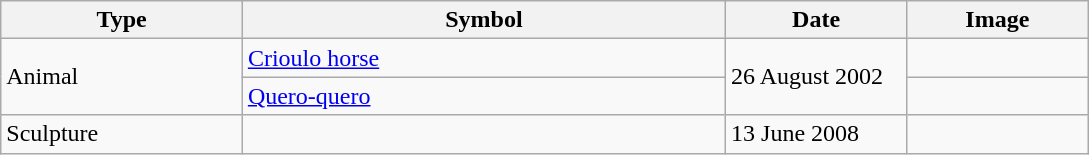<table class="wikitable">
<tr>
<th width="20%">Type</th>
<th width="40%">Symbol</th>
<th width="15%">Date</th>
<th width="15%">Image</th>
</tr>
<tr>
<td rowspan="2">Animal</td>
<td><a href='#'>Crioulo horse</a></td>
<td rowspan="2">26 August 2002</td>
<td></td>
</tr>
<tr>
<td><a href='#'>Quero-quero</a></td>
<td></td>
</tr>
<tr>
<td>Sculpture</td>
<td></td>
<td>13 June 2008</td>
<td></td>
</tr>
</table>
